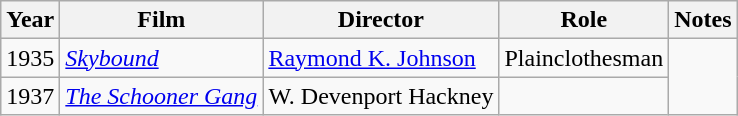<table class="wikitable">
<tr>
<th>Year</th>
<th>Film</th>
<th>Director</th>
<th>Role</th>
<th>Notes</th>
</tr>
<tr>
<td>1935</td>
<td><em><a href='#'>Skybound</a></em></td>
<td><a href='#'>Raymond K. Johnson</a></td>
<td>Plainclothesman</td>
<td rowspan=2><small></small></td>
</tr>
<tr>
<td>1937</td>
<td><em><a href='#'>The Schooner Gang</a></em></td>
<td>W. Devenport Hackney</td>
<td></td>
</tr>
</table>
